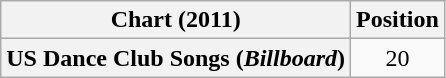<table class="wikitable plainrowheaders" style="text-align:center">
<tr>
<th scope="col">Chart (2011)</th>
<th scope="col">Position</th>
</tr>
<tr>
<th scope="row">US Dance Club Songs (<em>Billboard</em>)</th>
<td>20</td>
</tr>
</table>
